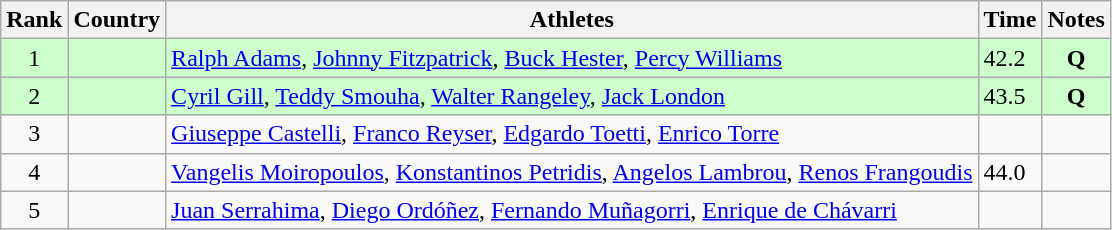<table class="wikitable sortable" style="text-align:center">
<tr>
<th>Rank</th>
<th>Country</th>
<th>Athletes</th>
<th>Time</th>
<th>Notes</th>
</tr>
<tr bgcolor=ccffcc>
<td>1</td>
<td align=left></td>
<td align=left><a href='#'>Ralph Adams</a>, <a href='#'>Johnny Fitzpatrick</a>, <a href='#'>Buck Hester</a>, <a href='#'>Percy Williams</a></td>
<td align=left>42.2</td>
<td><strong>Q</strong></td>
</tr>
<tr bgcolor=ccffcc>
<td>2</td>
<td align=left></td>
<td align=left><a href='#'>Cyril Gill</a>, <a href='#'>Teddy Smouha</a>, <a href='#'>Walter Rangeley</a>, <a href='#'>Jack London</a></td>
<td align=left>43.5</td>
<td><strong>Q</strong></td>
</tr>
<tr>
<td>3</td>
<td align=left></td>
<td align=left><a href='#'>Giuseppe Castelli</a>, <a href='#'>Franco Reyser</a>, <a href='#'>Edgardo Toetti</a>, <a href='#'>Enrico Torre</a></td>
<td align=left></td>
<td></td>
</tr>
<tr>
<td>4</td>
<td align=left></td>
<td align=left><a href='#'>Vangelis Moiropoulos</a>, <a href='#'>Konstantinos Petridis</a>, <a href='#'>Angelos Lambrou</a>, <a href='#'>Renos Frangoudis</a></td>
<td align=left>44.0</td>
<td></td>
</tr>
<tr>
<td>5</td>
<td align=left></td>
<td align=left><a href='#'>Juan Serrahima</a>, <a href='#'>Diego Ordóñez</a>, <a href='#'>Fernando Muñagorri</a>, <a href='#'>Enrique de Chávarri</a></td>
<td align=left></td>
<td></td>
</tr>
</table>
